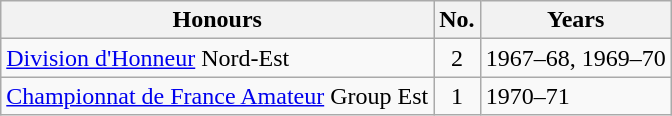<table class="wikitable">
<tr>
<th>Honours</th>
<th>No.</th>
<th>Years</th>
</tr>
<tr>
<td><a href='#'>Division d'Honneur</a> Nord-Est</td>
<td align="center">2</td>
<td>1967–68, 1969–70</td>
</tr>
<tr>
<td><a href='#'>Championnat de France Amateur</a> Group Est</td>
<td align="center">1</td>
<td>1970–71</td>
</tr>
</table>
